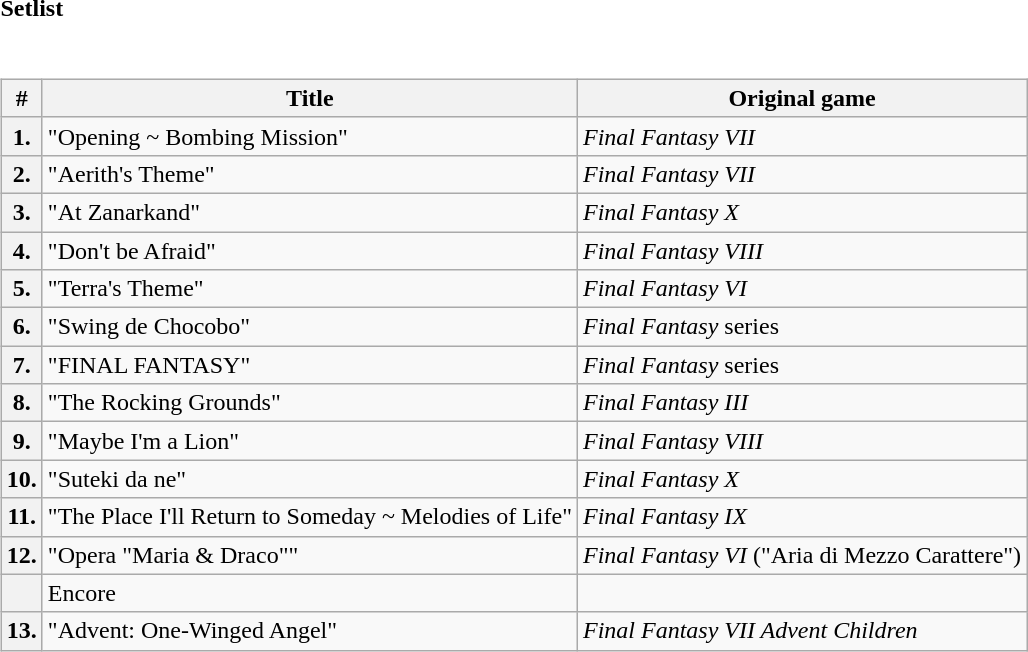<table class="collapsible collapsed" style="width:100%;">
<tr>
<th style="width:14em; text-align:left"><strong>Setlist</strong></th>
<th></th>
</tr>
<tr>
<td colspan="2"><br><table class="wikitable">
<tr>
<th scope=col>#</th>
<th scope=col>Title</th>
<th scope=col>Original game</th>
</tr>
<tr>
<th scope=row>1.</th>
<td>"Opening ~ Bombing Mission"</td>
<td><em>Final Fantasy VII</em></td>
</tr>
<tr>
<th scope=row>2.</th>
<td>"Aerith's Theme"</td>
<td><em>Final Fantasy VII</em></td>
</tr>
<tr>
<th scope=row>3.</th>
<td>"At Zanarkand"</td>
<td><em>Final Fantasy X</em></td>
</tr>
<tr>
<th scope=row>4.</th>
<td>"Don't be Afraid"</td>
<td><em>Final Fantasy VIII</em></td>
</tr>
<tr>
<th scope=row>5.</th>
<td>"Terra's Theme"</td>
<td><em>Final Fantasy VI</em></td>
</tr>
<tr>
<th scope=row>6.</th>
<td>"Swing de Chocobo"</td>
<td><em>Final Fantasy</em> series</td>
</tr>
<tr>
<th scope=row>7.</th>
<td>"FINAL FANTASY"</td>
<td><em>Final Fantasy</em> series</td>
</tr>
<tr>
<th scope=row>8.</th>
<td>"The Rocking Grounds"</td>
<td><em>Final Fantasy III</em></td>
</tr>
<tr>
<th scope=row>9.</th>
<td>"Maybe I'm a Lion"</td>
<td><em>Final Fantasy VIII</em></td>
</tr>
<tr>
<th scope=row>10.</th>
<td>"Suteki da ne"</td>
<td><em>Final Fantasy X</em></td>
</tr>
<tr>
<th scope=row>11.</th>
<td>"The Place I'll Return to Someday ~ Melodies of Life"</td>
<td><em>Final Fantasy IX</em></td>
</tr>
<tr>
<th scope=row>12.</th>
<td>"Opera "Maria & Draco""</td>
<td><em>Final Fantasy VI</em> ("Aria di Mezzo Carattere")</td>
</tr>
<tr>
<th scope=row> </th>
<td>Encore</td>
<td></td>
</tr>
<tr>
<th scope=row>13.</th>
<td>"Advent: One-Winged Angel"</td>
<td><em>Final Fantasy VII Advent Children</em></td>
</tr>
</table>
</td>
</tr>
</table>
